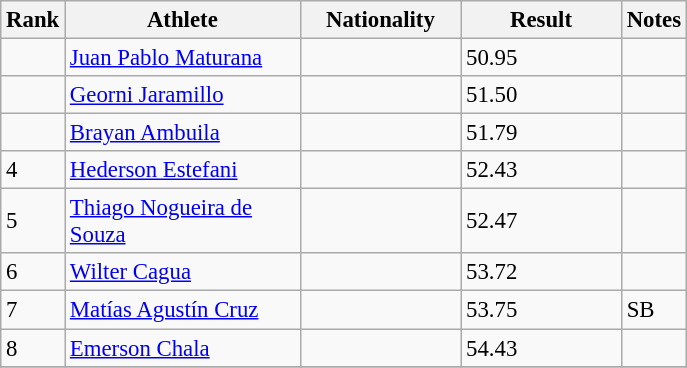<table class="wikitable" style="font-size:95%" style="width:35em;" style="text-align:center">
<tr>
<th>Rank</th>
<th width=150>Athlete</th>
<th width=100>Nationality</th>
<th width=100>Result</th>
<th>Notes</th>
</tr>
<tr>
<td></td>
<td align=left><a href='#'>Juan Pablo Maturana</a></td>
<td align=left></td>
<td>50.95</td>
<td></td>
</tr>
<tr>
<td></td>
<td align=left><a href='#'>Georni Jaramillo</a></td>
<td align=left></td>
<td>51.50</td>
<td></td>
</tr>
<tr>
<td></td>
<td align=left><a href='#'>Brayan Ambuila</a></td>
<td align=left></td>
<td>51.79</td>
<td></td>
</tr>
<tr>
<td>4</td>
<td align=left><a href='#'>Hederson Estefani</a></td>
<td align=left></td>
<td>52.43</td>
<td></td>
</tr>
<tr>
<td>5</td>
<td align=left><a href='#'>Thiago Nogueira de Souza</a></td>
<td align=left></td>
<td>52.47</td>
<td></td>
</tr>
<tr>
<td>6</td>
<td align=left><a href='#'>Wilter Cagua</a></td>
<td align=left></td>
<td>53.72</td>
<td></td>
</tr>
<tr>
<td>7</td>
<td align=left><a href='#'>Matías Agustín Cruz</a></td>
<td align=left></td>
<td>53.75</td>
<td>SB</td>
</tr>
<tr>
<td>8</td>
<td align=left><a href='#'>Emerson Chala</a></td>
<td align=left></td>
<td>54.43</td>
<td></td>
</tr>
<tr>
</tr>
</table>
